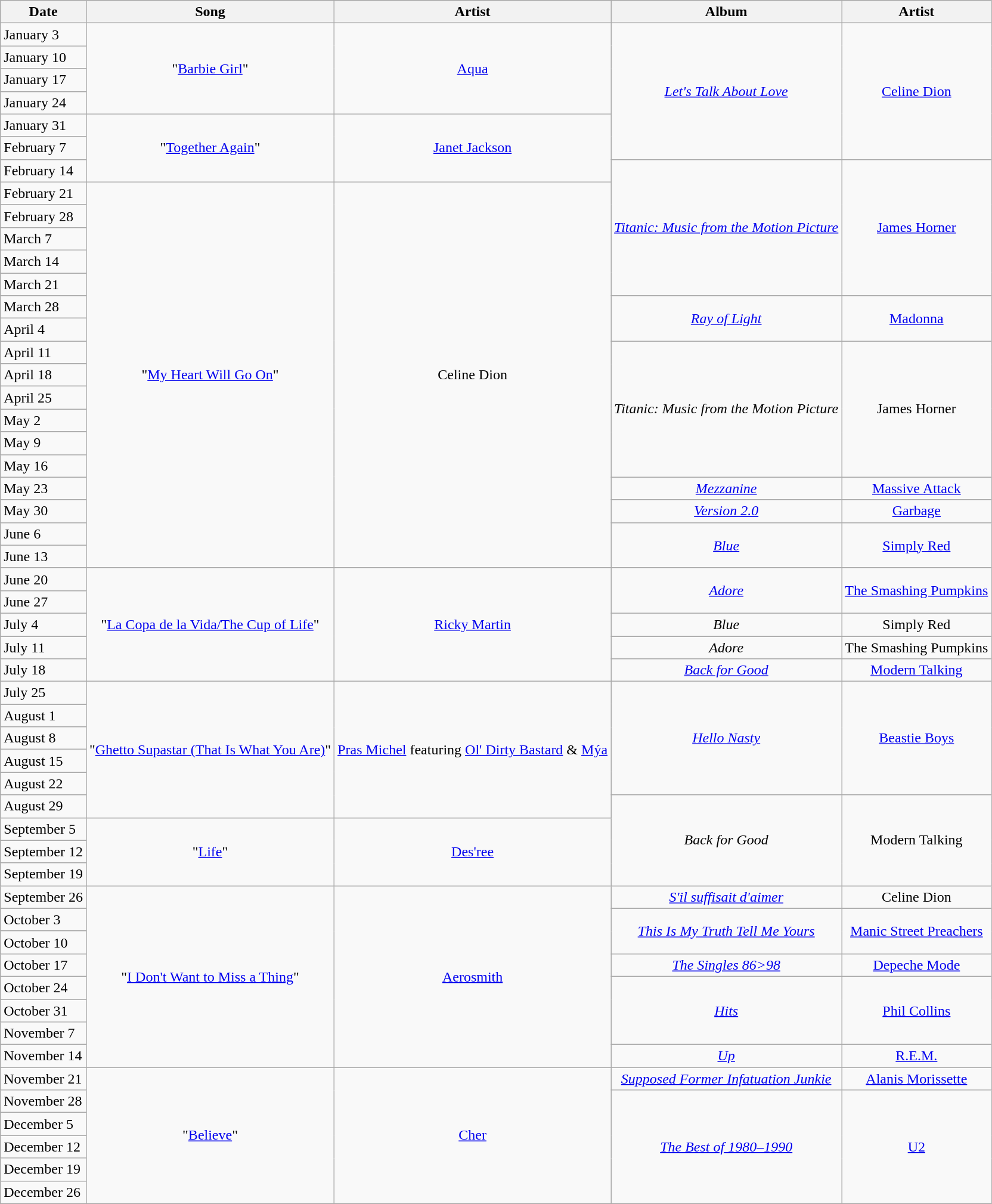<table class="wikitable" border="1">
<tr>
<th>Date</th>
<th>Song</th>
<th>Artist</th>
<th>Album</th>
<th>Artist</th>
</tr>
<tr>
<td>January 3</td>
<td rowspan="4" align="center">"<a href='#'>Barbie Girl</a>"</td>
<td rowspan="4" align="center"><a href='#'>Aqua</a></td>
<td rowspan="6" align="center"><em><a href='#'>Let's Talk About Love</a></em></td>
<td rowspan="6" align="center"><a href='#'>Celine Dion</a></td>
</tr>
<tr>
<td>January 10</td>
</tr>
<tr>
<td>January 17</td>
</tr>
<tr>
<td>January 24</td>
</tr>
<tr>
<td>January 31</td>
<td rowspan="3" align="center">"<a href='#'>Together Again</a>"</td>
<td rowspan="3" align="center"><a href='#'>Janet Jackson</a></td>
</tr>
<tr>
<td>February 7</td>
</tr>
<tr>
<td>February 14</td>
<td rowspan="6" align="center"><em><a href='#'>Titanic: Music from the Motion Picture</a></em></td>
<td rowspan="6" align="center"><a href='#'>James Horner</a></td>
</tr>
<tr>
<td>February 21</td>
<td rowspan="17" align="center">"<a href='#'>My Heart Will Go On</a>"</td>
<td rowspan="17" align="center">Celine Dion</td>
</tr>
<tr>
<td>February 28</td>
</tr>
<tr>
<td>March 7</td>
</tr>
<tr>
<td>March 14</td>
</tr>
<tr>
<td>March 21</td>
</tr>
<tr>
<td>March 28</td>
<td rowspan="2" align="center"><em><a href='#'>Ray of Light</a></em></td>
<td rowspan="2" align="center"><a href='#'>Madonna</a></td>
</tr>
<tr>
<td>April 4</td>
</tr>
<tr>
<td>April 11</td>
<td rowspan="6" align="center"><em>Titanic: Music from the Motion Picture</em></td>
<td rowspan="6" align="center">James Horner</td>
</tr>
<tr>
<td>April 18</td>
</tr>
<tr>
<td>April 25</td>
</tr>
<tr>
<td>May 2</td>
</tr>
<tr>
<td>May 9</td>
</tr>
<tr>
<td>May 16</td>
</tr>
<tr>
<td>May 23</td>
<td align="center"><em><a href='#'>Mezzanine</a></em></td>
<td align="center"><a href='#'>Massive Attack</a></td>
</tr>
<tr>
<td>May 30</td>
<td align="center"><em><a href='#'>Version 2.0</a></em></td>
<td align="center"><a href='#'>Garbage</a></td>
</tr>
<tr>
<td>June 6</td>
<td rowspan="2" align="center"><em><a href='#'>Blue</a></em></td>
<td rowspan="2" align="center"><a href='#'>Simply Red</a></td>
</tr>
<tr>
<td>June 13</td>
</tr>
<tr>
<td>June 20</td>
<td rowspan="5" align="center">"<a href='#'>La Copa de la Vida/The Cup of Life</a>"</td>
<td rowspan="5" align="center"><a href='#'>Ricky Martin</a></td>
<td rowspan="2" align="center"><em><a href='#'>Adore</a></em></td>
<td rowspan="2" align="center"><a href='#'>The Smashing Pumpkins</a></td>
</tr>
<tr>
<td>June 27</td>
</tr>
<tr>
<td>July 4</td>
<td align="center"><em>Blue</em></td>
<td align="center">Simply Red</td>
</tr>
<tr>
<td>July 11</td>
<td align="center"><em>Adore</em></td>
<td align="center">The Smashing Pumpkins</td>
</tr>
<tr>
<td>July 18</td>
<td align="center"><em><a href='#'>Back for Good</a></em></td>
<td align="center"><a href='#'>Modern Talking</a></td>
</tr>
<tr>
<td>July 25</td>
<td rowspan="6" align="center">"<a href='#'>Ghetto Supastar (That Is What You Are)</a>"</td>
<td rowspan="6" align="center"><a href='#'>Pras Michel</a> featuring <a href='#'>Ol' Dirty Bastard</a> & <a href='#'>Mýa</a></td>
<td rowspan="5" align="center"><em><a href='#'>Hello Nasty</a></em></td>
<td rowspan="5" align="center"><a href='#'>Beastie Boys</a></td>
</tr>
<tr>
<td>August 1</td>
</tr>
<tr>
<td>August 8</td>
</tr>
<tr>
<td>August 15</td>
</tr>
<tr>
<td>August 22</td>
</tr>
<tr>
<td>August 29</td>
<td rowspan="4" align="center"><em>Back for Good</em></td>
<td rowspan="4" align="center">Modern Talking</td>
</tr>
<tr>
<td>September 5</td>
<td rowspan="3" align="center">"<a href='#'>Life</a>"</td>
<td rowspan="3" align="center"><a href='#'>Des'ree</a></td>
</tr>
<tr>
<td>September 12</td>
</tr>
<tr>
<td>September 19</td>
</tr>
<tr>
<td>September 26</td>
<td rowspan="8" align="center">"<a href='#'>I Don't Want to Miss a Thing</a>"</td>
<td rowspan="8" align="center"><a href='#'>Aerosmith</a></td>
<td align="center"><em><a href='#'>S'il suffisait d'aimer</a></em></td>
<td align="center">Celine Dion</td>
</tr>
<tr>
<td>October 3</td>
<td rowspan="2" align="center"><em><a href='#'>This Is My Truth Tell Me Yours</a></em></td>
<td rowspan="2" align="center"><a href='#'>Manic Street Preachers</a></td>
</tr>
<tr>
<td>October 10</td>
</tr>
<tr>
<td>October 17</td>
<td align="center"><em><a href='#'>The Singles 86>98</a></em></td>
<td align="center"><a href='#'>Depeche Mode</a></td>
</tr>
<tr>
<td>October 24</td>
<td rowspan="3" align="center"><em><a href='#'>Hits</a></em></td>
<td rowspan="3" align="center"><a href='#'>Phil Collins</a></td>
</tr>
<tr>
<td>October 31</td>
</tr>
<tr>
<td>November 7</td>
</tr>
<tr>
<td>November 14</td>
<td align="center"><em><a href='#'>Up</a></em></td>
<td align="center"><a href='#'>R.E.M.</a></td>
</tr>
<tr>
<td>November 21</td>
<td rowspan="6" align="center">"<a href='#'>Believe</a>"</td>
<td rowspan="6" align="center"><a href='#'>Cher</a></td>
<td align="center"><em><a href='#'>Supposed Former Infatuation Junkie</a></em></td>
<td align="center"><a href='#'>Alanis Morissette</a></td>
</tr>
<tr>
<td>November 28</td>
<td rowspan="5" align="center"><em><a href='#'>The Best of 1980–1990</a></em></td>
<td rowspan="5" align="center"><a href='#'>U2</a></td>
</tr>
<tr>
<td>December 5</td>
</tr>
<tr>
<td>December 12</td>
</tr>
<tr>
<td>December 19</td>
</tr>
<tr>
<td>December 26</td>
</tr>
</table>
